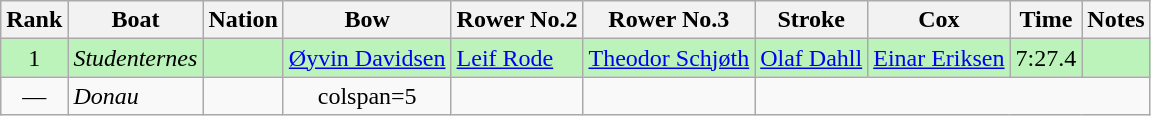<table class="wikitable sortable" style="text-align:center">
<tr>
<th>Rank</th>
<th>Boat</th>
<th>Nation</th>
<th>Bow</th>
<th>Rower No.2</th>
<th>Rower No.3</th>
<th>Stroke</th>
<th>Cox</th>
<th>Time</th>
<th>Notes</th>
</tr>
<tr bgcolor=bbf3bb>
<td>1</td>
<td align=left><em>Studenternes</em></td>
<td align=left></td>
<td align=left><a href='#'>Øyvin Davidsen</a></td>
<td align=left><a href='#'>Leif Rode</a></td>
<td align=left><a href='#'>Theodor Schjøth</a></td>
<td align=left><a href='#'>Olaf Dahll</a></td>
<td align=left><a href='#'>Einar Eriksen</a></td>
<td>7:27.4</td>
<td></td>
</tr>
<tr>
<td data-sort-value=2>—</td>
<td align=left><em>Donau</em></td>
<td align=left></td>
<td>colspan=5 </td>
<td data-sort-value=9:99.9></td>
<td></td>
</tr>
</table>
